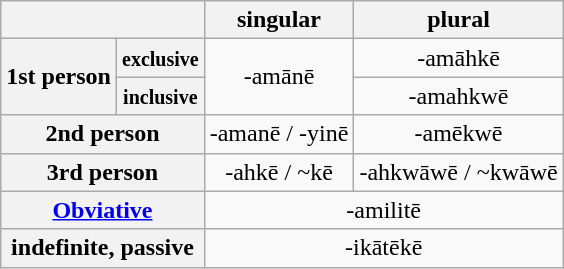<table class="wikitable" style="text-align:center;">
<tr>
<th colspan="2"></th>
<th>singular</th>
<th>plural</th>
</tr>
<tr>
<th rowspan="2">1st person</th>
<th><small>exclusive</small></th>
<td rowspan="2">-amānē</td>
<td>-amāhkē</td>
</tr>
<tr>
<th><small>inclusive</small></th>
<td>-amahkwē</td>
</tr>
<tr>
<th colspan="2">2nd person</th>
<td>-amanē / -yinē</td>
<td>-amēkwē</td>
</tr>
<tr>
<th colspan="2">3rd person</th>
<td>-ahkē / ~kē</td>
<td>-ahkwāwē / ~kwāwē</td>
</tr>
<tr>
<th colspan="2"><a href='#'>Obviative</a></th>
<td colspan="2">-amilitē</td>
</tr>
<tr>
<th colspan="2">indefinite, passive</th>
<td colspan="2">-ikātēkē</td>
</tr>
</table>
